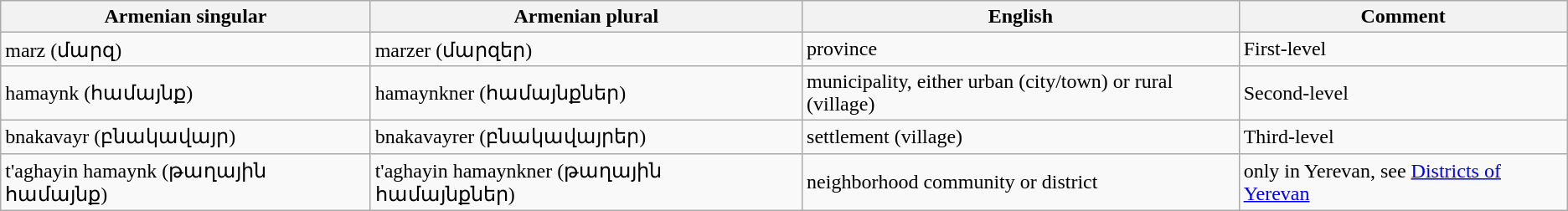<table class="wikitable sortable">
<tr>
<th>Armenian singular</th>
<th>Armenian plural</th>
<th>English</th>
<th>Comment</th>
</tr>
<tr>
<td>marz (մարզ)</td>
<td>marzer (մարզեր)</td>
<td>province</td>
<td>First-level</td>
</tr>
<tr>
<td>hamaynk (համայնք)</td>
<td>hamaynkner (համայնքներ)</td>
<td>municipality, either urban (city/town) or rural (village)</td>
<td>Second-level</td>
</tr>
<tr>
<td>bnakavayr (բնակավայր)</td>
<td>bnakavayrer (բնակավայրեր)</td>
<td>settlement (village)</td>
<td>Third-level</td>
</tr>
<tr>
<td>t'aghayin hamaynk (թաղային համայնք)</td>
<td>t'aghayin hamaynkner (թաղային համայնքներ)</td>
<td>neighborhood community or district</td>
<td>only in Yerevan, see <a href='#'>Districts of Yerevan</a></td>
</tr>
</table>
